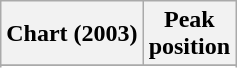<table class="wikitable sortable plainrowheaders">
<tr>
<th>Chart (2003)</th>
<th>Peak<br>position</th>
</tr>
<tr>
</tr>
<tr>
</tr>
<tr>
</tr>
<tr>
</tr>
<tr>
</tr>
<tr>
</tr>
<tr>
</tr>
<tr>
</tr>
<tr>
</tr>
<tr>
</tr>
<tr>
</tr>
<tr>
</tr>
<tr>
</tr>
<tr>
</tr>
<tr>
</tr>
<tr>
</tr>
<tr>
</tr>
</table>
